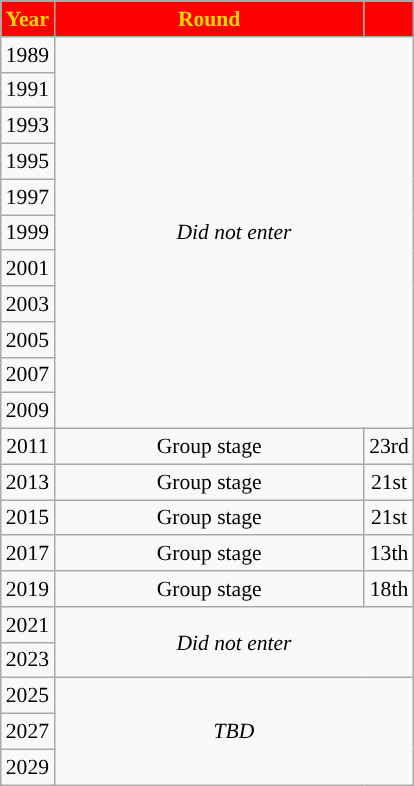<table class="wikitable" style="text-align: center; font-size:90%">
<tr style="color:gold;">
<th style="background:#FF0000;">Year</th>
<th style="background:#FF0000; width:200px">Round</th>
<th style="background:#FF0000;"></th>
</tr>
<tr>
<td>1989</td>
<td colspan="2" rowspan="11"><em>Did not enter</em></td>
</tr>
<tr>
<td>1991</td>
</tr>
<tr>
<td>1993</td>
</tr>
<tr>
<td>1995</td>
</tr>
<tr>
<td>1997</td>
</tr>
<tr>
<td>1999</td>
</tr>
<tr>
<td>2001</td>
</tr>
<tr>
<td>2003</td>
</tr>
<tr>
<td>2005</td>
</tr>
<tr>
<td>2007</td>
</tr>
<tr>
<td>2009</td>
</tr>
<tr>
<td>2011</td>
<td>Group stage</td>
<td>23rd</td>
</tr>
<tr>
<td>2013</td>
<td>Group stage</td>
<td>21st</td>
</tr>
<tr>
<td>2015</td>
<td>Group stage</td>
<td>21st</td>
</tr>
<tr>
<td>2017</td>
<td>Group stage</td>
<td>13th</td>
</tr>
<tr>
<td>2019</td>
<td>Group stage</td>
<td>18th</td>
</tr>
<tr>
<td>2021</td>
<td colspan="2" rowspan="2"><em>Did not enter</em></td>
</tr>
<tr>
<td>2023</td>
</tr>
<tr>
<td>2025</td>
<td colspan="2" rowspan="3"><em>TBD</em></td>
</tr>
<tr>
<td>2027</td>
</tr>
<tr>
<td>2029</td>
</tr>
</table>
